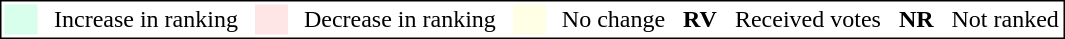<table style="border:1px solid black;">
<tr>
<td style="background:#D8FFEB; width:20px;"></td>
<td> </td>
<td>Increase in ranking</td>
<td> </td>
<td style="background:#FFE6E6; width:20px;"></td>
<td> </td>
<td>Decrease in ranking</td>
<td> </td>
<td style="background:#FFFFE6; width:20px;"></td>
<td> </td>
<td>No change</td>
<td> </td>
<th>RV</th>
<td> </td>
<td>Received votes</td>
<td> </td>
<th>NR</th>
<td> </td>
<td>Not ranked</td>
</tr>
</table>
